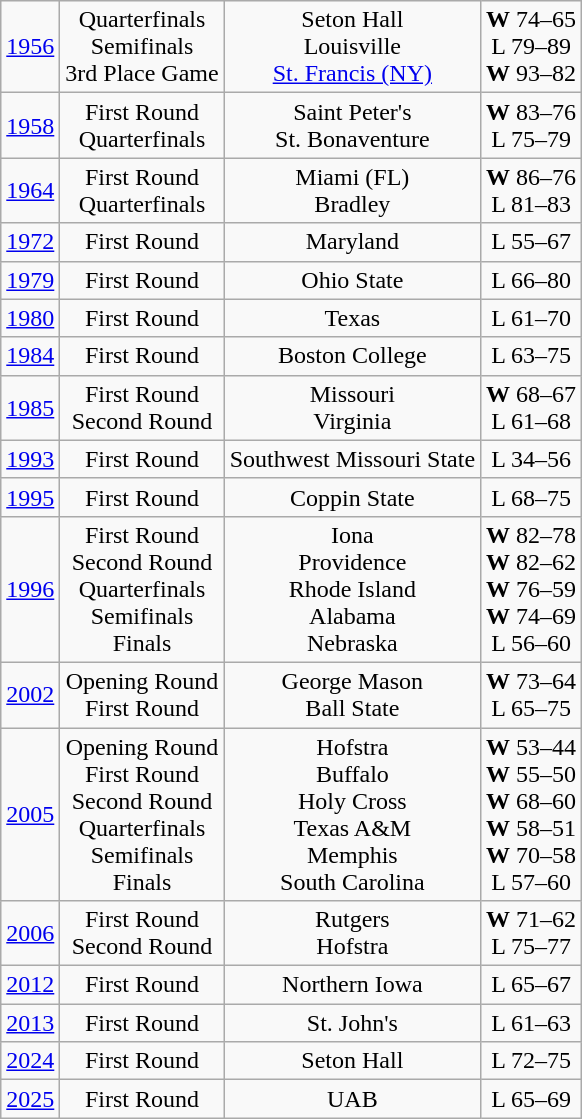<table class="wikitable">
<tr align="center">
<td><a href='#'>1956</a></td>
<td>Quarterfinals<br>Semifinals<br>3rd Place Game</td>
<td>Seton Hall<br>Louisville<br><a href='#'>St. Francis (NY)</a></td>
<td><strong>W</strong> 74–65<br>L 79–89<br><strong>W</strong> 93–82</td>
</tr>
<tr style="text-align:center;">
<td><a href='#'>1958</a></td>
<td>First Round<br>Quarterfinals</td>
<td>Saint Peter's<br>St. Bonaventure</td>
<td><strong>W</strong> 83–76<br>L 75–79</td>
</tr>
<tr style="text-align:center;">
<td><a href='#'>1964</a></td>
<td>First Round<br>Quarterfinals</td>
<td>Miami (FL)<br>Bradley</td>
<td><strong>W</strong> 86–76<br>L 81–83</td>
</tr>
<tr style="text-align:center;">
<td><a href='#'>1972</a></td>
<td>First Round</td>
<td>Maryland</td>
<td>L 55–67</td>
</tr>
<tr style="text-align:center;">
<td><a href='#'>1979</a></td>
<td>First Round</td>
<td>Ohio State</td>
<td>L 66–80</td>
</tr>
<tr style="text-align:center;">
<td><a href='#'>1980</a></td>
<td>First Round</td>
<td>Texas</td>
<td>L 61–70</td>
</tr>
<tr style="text-align:center;">
<td><a href='#'>1984</a></td>
<td>First Round</td>
<td>Boston College</td>
<td>L 63–75</td>
</tr>
<tr style="text-align:center;">
<td><a href='#'>1985</a></td>
<td>First Round<br>Second Round</td>
<td>Missouri<br>Virginia</td>
<td><strong>W</strong> 68–67<br>L 61–68</td>
</tr>
<tr style="text-align:center;">
<td><a href='#'>1993</a></td>
<td>First Round</td>
<td>Southwest Missouri State</td>
<td>L 34–56</td>
</tr>
<tr style="text-align:center;">
<td><a href='#'>1995</a></td>
<td>First Round</td>
<td>Coppin State</td>
<td>L 68–75</td>
</tr>
<tr style="text-align:center;">
<td><a href='#'>1996</a></td>
<td>First Round<br>Second Round<br>Quarterfinals<br>Semifinals<br>Finals</td>
<td>Iona<br>Providence<br>Rhode Island<br>Alabama<br>Nebraska</td>
<td><strong>W</strong> 82–78<br><strong>W</strong> 82–62<br><strong>W</strong> 76–59<br><strong>W</strong> 74–69<br>L 56–60</td>
</tr>
<tr style="text-align:center;">
<td><a href='#'>2002</a></td>
<td>Opening Round<br>First Round</td>
<td>George Mason<br>Ball State</td>
<td><strong>W</strong> 73–64<br>L 65–75</td>
</tr>
<tr style="text-align:center;">
<td><a href='#'>2005</a></td>
<td>Opening Round<br>First Round<br>Second Round<br>Quarterfinals<br>Semifinals<br>Finals</td>
<td>Hofstra<br>Buffalo<br>Holy Cross<br>Texas A&M<br>Memphis<br>South Carolina</td>
<td><strong>W</strong> 53–44<br><strong>W</strong> 55–50<br><strong>W</strong> 68–60<br><strong>W</strong> 58–51<br><strong>W</strong> 70–58<br>L 57–60</td>
</tr>
<tr style="text-align:center;">
<td><a href='#'>2006</a></td>
<td>First Round<br>Second Round</td>
<td>Rutgers<br>Hofstra</td>
<td><strong>W</strong> 71–62<br>L 75–77</td>
</tr>
<tr style="text-align:center;">
<td><a href='#'>2012</a></td>
<td>First Round</td>
<td>Northern Iowa</td>
<td>L 65–67</td>
</tr>
<tr style="text-align:center;">
<td><a href='#'>2013</a></td>
<td>First Round</td>
<td>St. John's</td>
<td>L 61–63</td>
</tr>
<tr style="text-align:center;">
<td><a href='#'>2024</a></td>
<td>First Round</td>
<td>Seton Hall</td>
<td>L 72–75</td>
</tr>
<tr style="text-align:center;">
<td><a href='#'>2025</a></td>
<td>First Round</td>
<td>UAB</td>
<td>L 65–69</td>
</tr>
</table>
